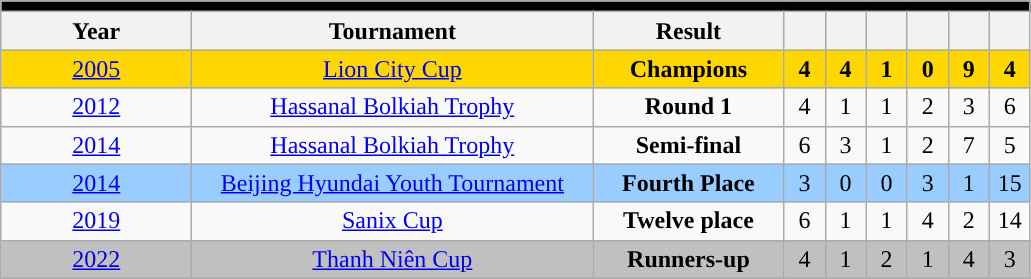<table class="wikitable" style="text-align: center;">
<tr>
<th colspan=9 style="background: #000000; color: #FFFFFF;"></th>
</tr>
<tr>
<th width=120>Year</th>
<th width="260">Tournament</th>
<th width=120>Result</th>
<th width=20></th>
<th width=20></th>
<th width=20></th>
<th width=20></th>
<th width=20></th>
<th width=20></th>
</tr>
<tr bgcolor=Gold>
<td> <a href='#'>2005</a></td>
<td><a href='#'>Lion City Cup</a></td>
<td><strong>Champions</strong></td>
<td><strong>4</strong></td>
<td><strong>4</strong></td>
<td><strong>1</strong></td>
<td><strong>0</strong></td>
<td><strong>9</strong></td>
<td><strong>4</strong></td>
</tr>
<tr>
<td> <a href='#'>2012</a></td>
<td><a href='#'>Hassanal Bolkiah Trophy</a></td>
<td><strong>Round 1</strong></td>
<td>4</td>
<td>1</td>
<td>1</td>
<td>2</td>
<td>3</td>
<td>6</td>
</tr>
<tr>
<td> <a href='#'>2014</a></td>
<td><a href='#'>Hassanal Bolkiah Trophy</a></td>
<td><strong>Semi-final</strong></td>
<td>6</td>
<td>3</td>
<td>1</td>
<td>2</td>
<td>7</td>
<td>5</td>
</tr>
<tr style="background:#9acdff;">
<td> <a href='#'>2014</a></td>
<td><a href='#'>Beijing Hyundai Youth Tournament</a></td>
<td><strong>Fourth Place</strong></td>
<td>3</td>
<td>0</td>
<td>0</td>
<td>3</td>
<td>1</td>
<td>15</td>
</tr>
<tr>
<td> <a href='#'>2019</a></td>
<td><a href='#'>Sanix Cup</a></td>
<td><strong>Twelve place</strong></td>
<td>6</td>
<td>1</td>
<td>1</td>
<td>4</td>
<td>2</td>
<td>14</td>
</tr>
<tr bgcolor=silver>
<td> <a href='#'>2022</a></td>
<td><a href='#'>Thanh Niên Cup</a></td>
<td><strong>Runners-up</strong></td>
<td>4</td>
<td>1</td>
<td>2</td>
<td>1</td>
<td>4</td>
<td>3</td>
</tr>
</table>
